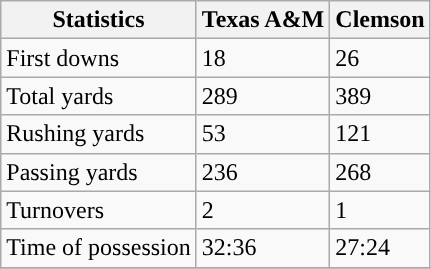<table class="wikitable" style="float: left;">
<tr>
<th>Statistics</th>
<th>Texas A&M</th>
<th>Clemson</th>
</tr>
<tr>
<td>First downs</td>
<td>18</td>
<td>26</td>
</tr>
<tr>
<td>Total yards</td>
<td>289</td>
<td>389</td>
</tr>
<tr>
<td>Rushing yards</td>
<td>53</td>
<td>121</td>
</tr>
<tr>
<td>Passing yards</td>
<td>236</td>
<td>268</td>
</tr>
<tr>
<td>Turnovers</td>
<td>2</td>
<td>1</td>
</tr>
<tr>
<td>Time of possession</td>
<td>32:36</td>
<td>27:24</td>
</tr>
<tr>
</tr>
</table>
